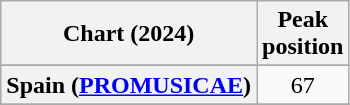<table class="wikitable sortable plainrowheaders" style="text-align:center">
<tr>
<th scope="col">Chart (2024)</th>
<th scope="col">Peak<br> position</th>
</tr>
<tr>
</tr>
<tr>
<th scope="row">Spain (<a href='#'>PROMUSICAE</a>)</th>
<td>67</td>
</tr>
<tr>
</tr>
</table>
